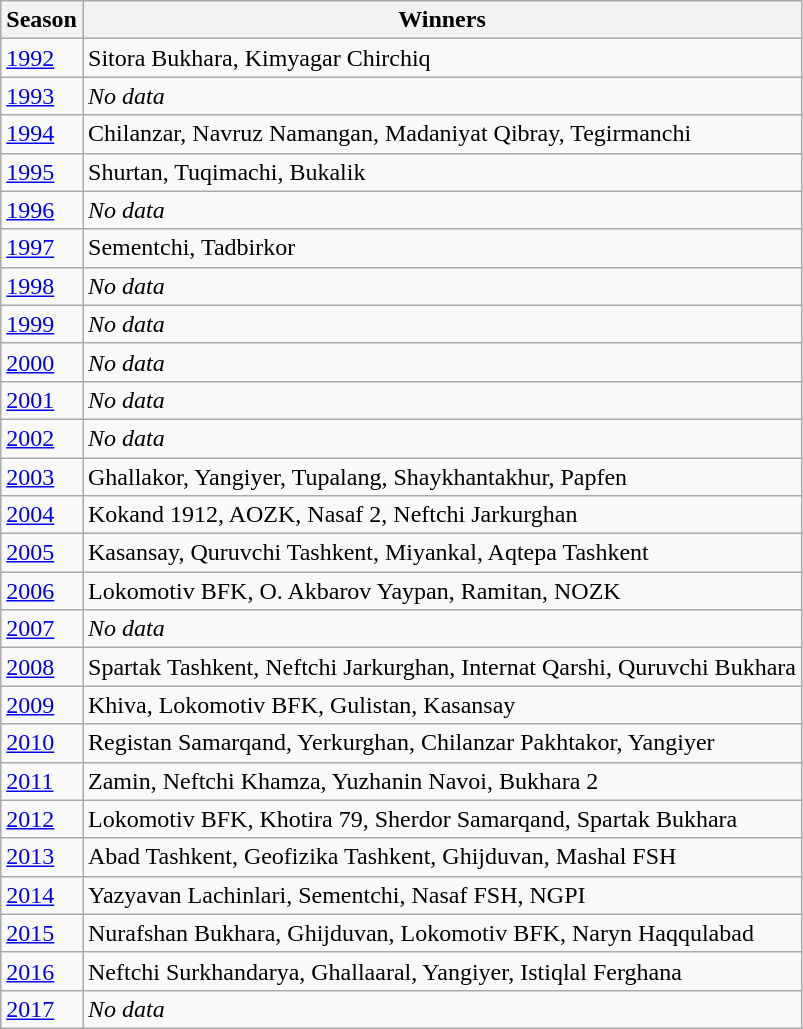<table class="wikitable">
<tr>
<th>Season</th>
<th>Winners</th>
</tr>
<tr>
<td><a href='#'>1992</a></td>
<td>Sitora Bukhara, Kimyagar Chirchiq</td>
</tr>
<tr>
<td><a href='#'>1993</a></td>
<td><em>No data</em></td>
</tr>
<tr>
<td><a href='#'>1994</a></td>
<td>Chilanzar, Navruz Namangan, Madaniyat Qibray, Tegirmanchi</td>
</tr>
<tr>
<td><a href='#'>1995</a></td>
<td>Shurtan, Tuqimachi, Bukalik</td>
</tr>
<tr>
<td><a href='#'>1996</a></td>
<td><em>No data</em></td>
</tr>
<tr>
<td><a href='#'>1997</a></td>
<td>Sementchi, Tadbirkor</td>
</tr>
<tr>
<td><a href='#'>1998</a></td>
<td><em>No data</em></td>
</tr>
<tr>
<td><a href='#'>1999</a></td>
<td><em>No data</em></td>
</tr>
<tr>
<td><a href='#'>2000</a></td>
<td><em>No data</em></td>
</tr>
<tr>
<td><a href='#'>2001</a></td>
<td><em>No data</em></td>
</tr>
<tr>
<td><a href='#'>2002</a></td>
<td><em>No data</em></td>
</tr>
<tr>
<td><a href='#'>2003</a></td>
<td>Ghallakor, Yangiyer, Tupalang, Shaykhantakhur, Papfen</td>
</tr>
<tr>
<td><a href='#'>2004</a></td>
<td>Kokand 1912, AOZK, Nasaf 2, Neftchi Jarkurghan</td>
</tr>
<tr>
<td><a href='#'>2005</a></td>
<td>Kasansay, Quruvchi Tashkent, Miyankal, Aqtepa Tashkent</td>
</tr>
<tr>
<td><a href='#'>2006</a></td>
<td>Lokomotiv BFK, O. Akbarov Yaypan, Ramitan, NOZK</td>
</tr>
<tr>
<td><a href='#'>2007</a></td>
<td><em>No data</em></td>
</tr>
<tr>
<td><a href='#'>2008</a></td>
<td>Spartak Tashkent, Neftchi Jarkurghan, Internat Qarshi, Quruvchi Bukhara</td>
</tr>
<tr>
<td><a href='#'>2009</a></td>
<td>Khiva, Lokomotiv BFK, Gulistan, Kasansay</td>
</tr>
<tr>
<td><a href='#'>2010</a></td>
<td>Registan Samarqand, Yerkurghan, Chilanzar Pakhtakor, Yangiyer</td>
</tr>
<tr>
<td><a href='#'>2011</a></td>
<td>Zamin, Neftchi Khamza, Yuzhanin Navoi, Bukhara 2</td>
</tr>
<tr>
<td><a href='#'>2012</a></td>
<td>Lokomotiv BFK, Khotira 79, Sherdor Samarqand, Spartak Bukhara</td>
</tr>
<tr>
<td><a href='#'>2013</a></td>
<td>Abad Tashkent, Geofizika Tashkent, Ghijduvan, Mashal FSH</td>
</tr>
<tr>
<td><a href='#'>2014</a></td>
<td>Yazyavan Lachinlari, Sementchi, Nasaf FSH, NGPI</td>
</tr>
<tr>
<td><a href='#'>2015</a></td>
<td>Nurafshan Bukhara, Ghijduvan, Lokomotiv BFK, Naryn Haqqulabad</td>
</tr>
<tr>
<td><a href='#'>2016</a></td>
<td>Neftchi Surkhandarya, Ghallaaral, Yangiyer, Istiqlal Ferghana</td>
</tr>
<tr>
<td><a href='#'>2017</a></td>
<td><em>No data</em></td>
</tr>
</table>
